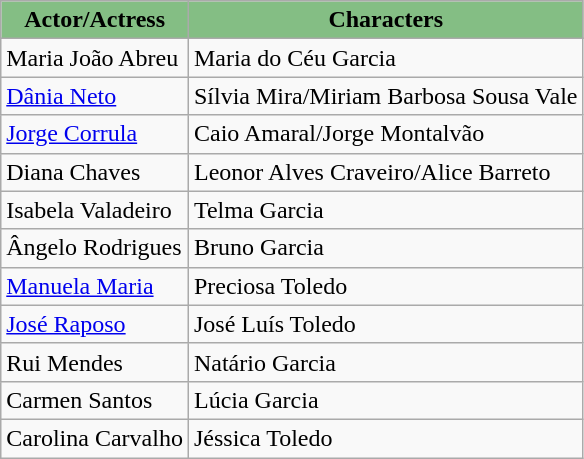<table class="wikitable sortable">
<tr>
<th style="background:#84BE84;">Actor/Actress</th>
<th style="background:#84BE84;">Characters</th>
</tr>
<tr>
<td>Maria João Abreu</td>
<td>Maria do Céu Garcia</td>
</tr>
<tr>
<td><a href='#'>Dânia Neto</a></td>
<td>Sílvia Mira/Miriam Barbosa Sousa Vale</td>
</tr>
<tr>
<td><a href='#'>Jorge Corrula</a></td>
<td>Caio Amaral/Jorge Montalvão</td>
</tr>
<tr>
<td>Diana Chaves</td>
<td>Leonor Alves Craveiro/Alice Barreto</td>
</tr>
<tr>
<td>Isabela Valadeiro</td>
<td>Telma Garcia</td>
</tr>
<tr>
<td>Ângelo Rodrigues</td>
<td>Bruno Garcia</td>
</tr>
<tr>
<td><a href='#'>Manuela Maria</a></td>
<td>Preciosa Toledo</td>
</tr>
<tr>
<td><a href='#'>José Raposo</a></td>
<td>José Luís Toledo</td>
</tr>
<tr>
<td>Rui Mendes</td>
<td>Natário Garcia</td>
</tr>
<tr>
<td>Carmen Santos</td>
<td>Lúcia Garcia</td>
</tr>
<tr>
<td>Carolina Carvalho</td>
<td>Jéssica Toledo</td>
</tr>
</table>
